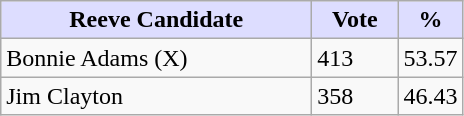<table class="wikitable">
<tr>
<th style="background:#ddf; width:200px;">Reeve Candidate</th>
<th style="background:#ddf; width:50px;">Vote</th>
<th style="background:#ddf; width:30px;">%</th>
</tr>
<tr>
<td>Bonnie Adams (X)</td>
<td>413</td>
<td>53.57</td>
</tr>
<tr>
<td>Jim Clayton</td>
<td>358</td>
<td>46.43</td>
</tr>
</table>
